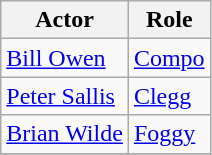<table class="wikitable">
<tr>
<th>Actor</th>
<th>Role</th>
</tr>
<tr>
<td><a href='#'>Bill Owen</a></td>
<td><a href='#'>Compo</a></td>
</tr>
<tr>
<td><a href='#'>Peter Sallis</a></td>
<td><a href='#'>Clegg</a></td>
</tr>
<tr>
<td><a href='#'>Brian Wilde</a></td>
<td><a href='#'>Foggy</a></td>
</tr>
<tr>
</tr>
</table>
